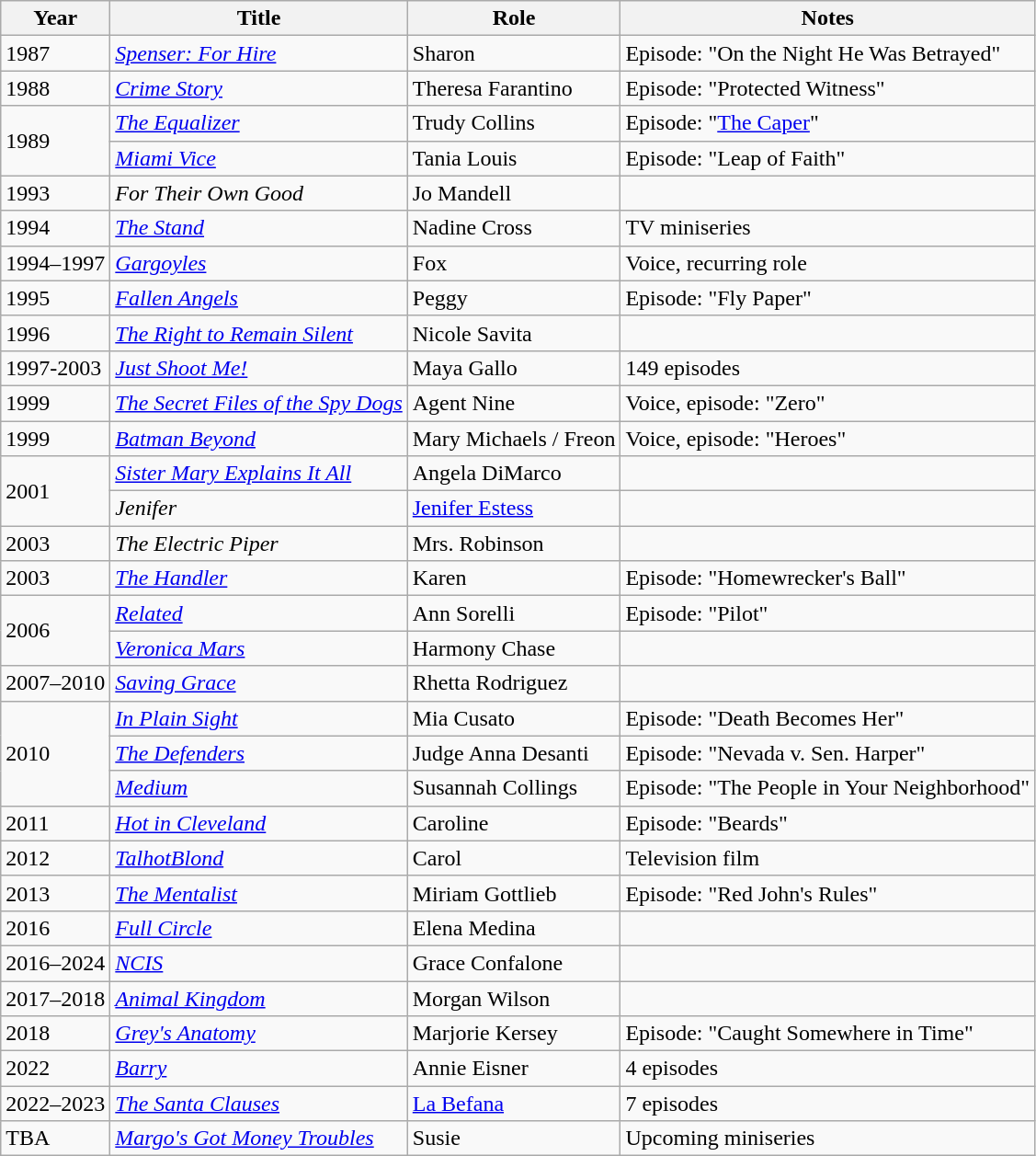<table class="wikitable sortable">
<tr>
<th scope="col">Year</th>
<th scope="col">Title</th>
<th scope="col">Role</th>
<th scope="col" class="unsortable">Notes</th>
</tr>
<tr>
<td>1987</td>
<td><em><a href='#'>Spenser: For Hire</a></em></td>
<td>Sharon</td>
<td>Episode: "On the Night He Was Betrayed"</td>
</tr>
<tr>
<td>1988</td>
<td><em><a href='#'>Crime Story</a></em></td>
<td>Theresa Farantino</td>
<td>Episode: "Protected Witness"</td>
</tr>
<tr>
<td rowspan="2">1989</td>
<td><em><a href='#'>The Equalizer</a></em></td>
<td>Trudy Collins</td>
<td>Episode: "<a href='#'>The Caper</a>"</td>
</tr>
<tr>
<td><em><a href='#'>Miami Vice</a></em></td>
<td>Tania Louis</td>
<td>Episode: "Leap of Faith"</td>
</tr>
<tr>
<td>1993</td>
<td><em>For Their Own Good</em></td>
<td>Jo Mandell</td>
<td></td>
</tr>
<tr>
<td>1994</td>
<td><em><a href='#'>The Stand</a></em></td>
<td>Nadine Cross</td>
<td>TV miniseries</td>
</tr>
<tr>
<td>1994–1997</td>
<td><em><a href='#'>Gargoyles</a></em></td>
<td>Fox</td>
<td>Voice, recurring role</td>
</tr>
<tr>
<td>1995</td>
<td><em><a href='#'>Fallen Angels</a></em></td>
<td>Peggy</td>
<td>Episode: "Fly Paper"</td>
</tr>
<tr>
<td>1996</td>
<td><em><a href='#'>The Right to Remain Silent</a></em></td>
<td>Nicole Savita</td>
<td></td>
</tr>
<tr>
<td>1997-2003</td>
<td><em><a href='#'>Just Shoot Me!</a></em></td>
<td>Maya Gallo</td>
<td>149 episodes</td>
</tr>
<tr>
<td>1999</td>
<td><em><a href='#'>The Secret Files of the Spy Dogs</a></em></td>
<td>Agent Nine</td>
<td>Voice, episode: "Zero"</td>
</tr>
<tr>
<td>1999</td>
<td><em><a href='#'>Batman Beyond</a></em></td>
<td>Mary Michaels / Freon</td>
<td>Voice, episode: "Heroes"</td>
</tr>
<tr>
<td rowspan="2">2001</td>
<td><em><a href='#'>Sister Mary Explains It All</a></em></td>
<td>Angela DiMarco</td>
<td></td>
</tr>
<tr>
<td><em>Jenifer</em></td>
<td><a href='#'>Jenifer Estess</a></td>
<td></td>
</tr>
<tr>
<td>2003</td>
<td><em>The Electric Piper</em></td>
<td>Mrs. Robinson</td>
<td></td>
</tr>
<tr>
<td>2003</td>
<td><em><a href='#'>The Handler</a></em></td>
<td>Karen</td>
<td>Episode: "Homewrecker's Ball"</td>
</tr>
<tr>
<td rowspan="2">2006</td>
<td><em><a href='#'>Related</a></em></td>
<td>Ann Sorelli</td>
<td>Episode: "Pilot"</td>
</tr>
<tr>
<td><em><a href='#'>Veronica Mars</a></em></td>
<td>Harmony Chase</td>
<td></td>
</tr>
<tr>
<td>2007–2010</td>
<td><em><a href='#'>Saving Grace</a></em></td>
<td>Rhetta Rodriguez</td>
<td></td>
</tr>
<tr>
<td rowspan="3">2010</td>
<td><em><a href='#'>In Plain Sight</a></em></td>
<td>Mia Cusato</td>
<td>Episode: "Death Becomes Her"</td>
</tr>
<tr>
<td><em><a href='#'>The Defenders</a></em></td>
<td>Judge Anna Desanti</td>
<td>Episode: "Nevada v. Sen. Harper"</td>
</tr>
<tr>
<td><em><a href='#'>Medium</a></em></td>
<td>Susannah Collings</td>
<td>Episode: "The People in Your Neighborhood"</td>
</tr>
<tr>
<td>2011</td>
<td><em><a href='#'>Hot in Cleveland</a></em></td>
<td>Caroline</td>
<td>Episode: "Beards"</td>
</tr>
<tr>
<td>2012</td>
<td><em><a href='#'>TalhotBlond</a></em></td>
<td>Carol</td>
<td>Television film</td>
</tr>
<tr>
<td>2013</td>
<td><em><a href='#'>The Mentalist</a></em></td>
<td>Miriam Gottlieb</td>
<td>Episode: "Red John's Rules"</td>
</tr>
<tr>
<td>2016</td>
<td><em><a href='#'>Full Circle</a></em></td>
<td>Elena Medina</td>
<td></td>
</tr>
<tr>
<td>2016–2024</td>
<td><em><a href='#'>NCIS</a></em></td>
<td>Grace Confalone</td>
<td></td>
</tr>
<tr>
<td>2017–2018</td>
<td><em><a href='#'>Animal Kingdom</a></em></td>
<td>Morgan Wilson</td>
<td></td>
</tr>
<tr>
<td>2018</td>
<td><em><a href='#'>Grey's Anatomy</a></em></td>
<td>Marjorie Kersey</td>
<td>Episode: "Caught Somewhere in Time"</td>
</tr>
<tr>
<td>2022</td>
<td><em><a href='#'>Barry</a></em></td>
<td>Annie Eisner</td>
<td>4 episodes</td>
</tr>
<tr>
<td>2022–2023</td>
<td><em><a href='#'>The Santa Clauses</a></em></td>
<td><a href='#'>La Befana</a></td>
<td>7 episodes</td>
</tr>
<tr>
<td>TBA</td>
<td><em><a href='#'>Margo's Got Money Troubles</a></em></td>
<td>Susie</td>
<td>Upcoming miniseries</td>
</tr>
</table>
